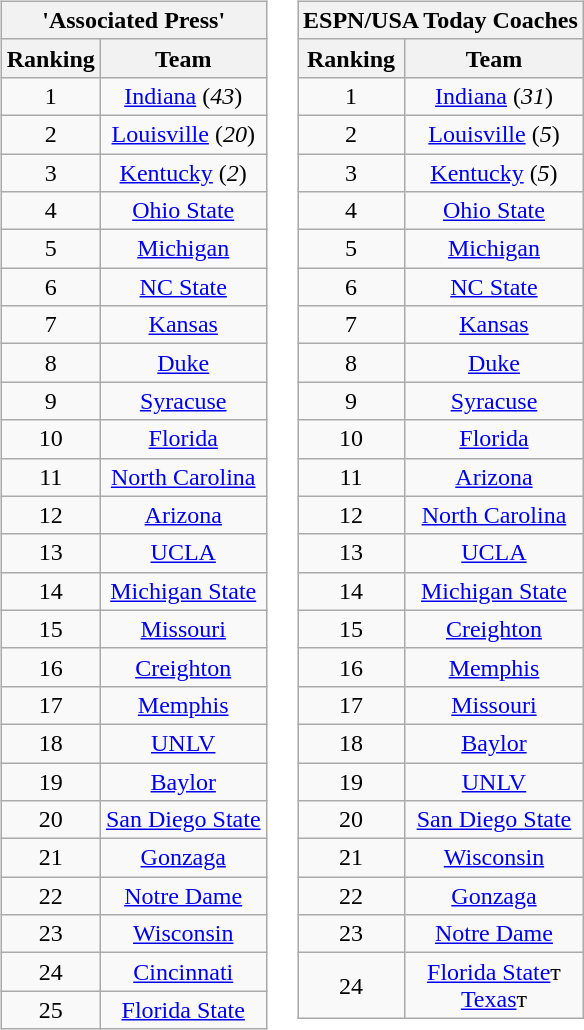<table>
<tr style="vertical-align:top;">
<td><br><table class="wikitable" style="text-align:center;">
<tr>
<th colspan=2>'Associated Press'</th>
</tr>
<tr>
<th>Ranking</th>
<th>Team</th>
</tr>
<tr>
<td>1</td>
<td><a href='#'>Indiana</a> (<em>43</em>)</td>
</tr>
<tr>
<td>2</td>
<td><a href='#'>Louisville</a> (<em>20</em>)</td>
</tr>
<tr>
<td>3</td>
<td><a href='#'>Kentucky</a> (<em>2</em>)</td>
</tr>
<tr>
<td>4</td>
<td><a href='#'>Ohio State</a></td>
</tr>
<tr>
<td>5</td>
<td><a href='#'>Michigan</a></td>
</tr>
<tr>
<td>6</td>
<td><a href='#'>NC State</a></td>
</tr>
<tr>
<td>7</td>
<td><a href='#'>Kansas</a></td>
</tr>
<tr>
<td>8</td>
<td><a href='#'>Duke</a></td>
</tr>
<tr>
<td>9</td>
<td><a href='#'>Syracuse</a></td>
</tr>
<tr>
<td>10</td>
<td><a href='#'>Florida</a></td>
</tr>
<tr>
<td>11</td>
<td><a href='#'>North Carolina</a></td>
</tr>
<tr>
<td>12</td>
<td><a href='#'>Arizona</a></td>
</tr>
<tr>
<td>13</td>
<td><a href='#'>UCLA</a></td>
</tr>
<tr>
<td>14</td>
<td><a href='#'>Michigan State</a></td>
</tr>
<tr>
<td>15</td>
<td><a href='#'>Missouri</a></td>
</tr>
<tr>
<td>16</td>
<td><a href='#'>Creighton</a></td>
</tr>
<tr>
<td>17</td>
<td><a href='#'>Memphis</a></td>
</tr>
<tr>
<td>18</td>
<td><a href='#'>UNLV</a></td>
</tr>
<tr>
<td>19</td>
<td><a href='#'>Baylor</a></td>
</tr>
<tr>
<td>20</td>
<td><a href='#'>San Diego State</a></td>
</tr>
<tr>
<td>21</td>
<td><a href='#'>Gonzaga</a></td>
</tr>
<tr>
<td>22</td>
<td><a href='#'>Notre Dame</a></td>
</tr>
<tr>
<td>23</td>
<td><a href='#'>Wisconsin</a></td>
</tr>
<tr>
<td>24</td>
<td><a href='#'>Cincinnati</a></td>
</tr>
<tr>
<td>25</td>
<td><a href='#'>Florida State</a></td>
</tr>
</table>
</td>
<td><br><table class="wikitable" style="text-align:center;">
<tr>
<th colspan=2><strong>ESPN/USA Today Coaches</strong></th>
</tr>
<tr>
<th>Ranking</th>
<th>Team</th>
</tr>
<tr>
<td>1</td>
<td><a href='#'>Indiana</a> (<em>31</em>)</td>
</tr>
<tr>
<td>2</td>
<td><a href='#'>Louisville</a> (<em>5</em>)</td>
</tr>
<tr>
<td>3</td>
<td><a href='#'>Kentucky</a> (<em>5</em>)</td>
</tr>
<tr>
<td>4</td>
<td><a href='#'>Ohio State</a></td>
</tr>
<tr>
<td>5</td>
<td><a href='#'>Michigan</a></td>
</tr>
<tr>
<td>6</td>
<td><a href='#'>NC State</a></td>
</tr>
<tr>
<td>7</td>
<td><a href='#'>Kansas</a></td>
</tr>
<tr>
<td>8</td>
<td><a href='#'>Duke</a></td>
</tr>
<tr>
<td>9</td>
<td><a href='#'>Syracuse</a></td>
</tr>
<tr>
<td>10</td>
<td><a href='#'>Florida</a></td>
</tr>
<tr>
<td>11</td>
<td><a href='#'>Arizona</a></td>
</tr>
<tr>
<td>12</td>
<td><a href='#'>North Carolina</a></td>
</tr>
<tr>
<td>13</td>
<td><a href='#'>UCLA</a></td>
</tr>
<tr>
<td>14</td>
<td><a href='#'>Michigan State</a></td>
</tr>
<tr>
<td>15</td>
<td><a href='#'>Creighton</a></td>
</tr>
<tr>
<td>16</td>
<td><a href='#'>Memphis</a></td>
</tr>
<tr>
<td>17</td>
<td><a href='#'>Missouri</a></td>
</tr>
<tr>
<td>18</td>
<td><a href='#'>Baylor</a></td>
</tr>
<tr>
<td>19</td>
<td><a href='#'>UNLV</a></td>
</tr>
<tr>
<td>20</td>
<td><a href='#'>San Diego State</a></td>
</tr>
<tr>
<td>21</td>
<td><a href='#'>Wisconsin</a></td>
</tr>
<tr>
<td>22</td>
<td><a href='#'>Gonzaga</a></td>
</tr>
<tr>
<td>23</td>
<td><a href='#'>Notre Dame</a></td>
</tr>
<tr>
<td>24</td>
<td><a href='#'>Florida State</a>т<br><a href='#'>Texas</a>т</td>
</tr>
</table>
</td>
</tr>
</table>
